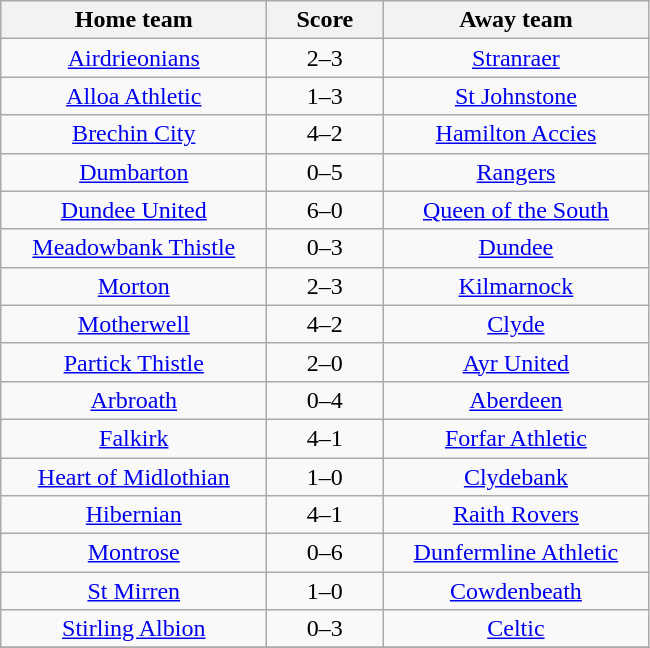<table class="wikitable" style="text-align: center">
<tr>
<th width=170>Home team</th>
<th width=70>Score</th>
<th width=170>Away team</th>
</tr>
<tr>
<td><a href='#'>Airdrieonians</a></td>
<td>2–3</td>
<td><a href='#'>Stranraer</a></td>
</tr>
<tr>
<td><a href='#'>Alloa Athletic</a></td>
<td>1–3</td>
<td><a href='#'>St Johnstone</a></td>
</tr>
<tr>
<td><a href='#'>Brechin City</a></td>
<td>4–2</td>
<td><a href='#'>Hamilton Accies</a></td>
</tr>
<tr>
<td><a href='#'>Dumbarton</a></td>
<td>0–5</td>
<td><a href='#'>Rangers</a></td>
</tr>
<tr>
<td><a href='#'>Dundee United</a></td>
<td>6–0</td>
<td><a href='#'>Queen of the South</a></td>
</tr>
<tr>
<td><a href='#'>Meadowbank Thistle</a></td>
<td>0–3</td>
<td><a href='#'>Dundee</a></td>
</tr>
<tr>
<td><a href='#'>Morton</a></td>
<td>2–3</td>
<td><a href='#'>Kilmarnock</a></td>
</tr>
<tr>
<td><a href='#'>Motherwell</a></td>
<td>4–2</td>
<td><a href='#'>Clyde</a></td>
</tr>
<tr>
<td><a href='#'>Partick Thistle</a></td>
<td>2–0</td>
<td><a href='#'>Ayr United</a></td>
</tr>
<tr>
<td><a href='#'>Arbroath</a></td>
<td>0–4</td>
<td><a href='#'>Aberdeen</a></td>
</tr>
<tr>
<td><a href='#'>Falkirk</a></td>
<td>4–1</td>
<td><a href='#'>Forfar Athletic</a></td>
</tr>
<tr>
<td><a href='#'>Heart of Midlothian</a></td>
<td>1–0</td>
<td><a href='#'>Clydebank</a></td>
</tr>
<tr>
<td><a href='#'>Hibernian</a></td>
<td>4–1</td>
<td><a href='#'>Raith Rovers</a></td>
</tr>
<tr>
<td><a href='#'>Montrose</a></td>
<td>0–6</td>
<td><a href='#'>Dunfermline Athletic</a></td>
</tr>
<tr>
<td><a href='#'>St Mirren</a></td>
<td>1–0</td>
<td><a href='#'>Cowdenbeath</a></td>
</tr>
<tr>
<td><a href='#'>Stirling Albion</a></td>
<td>0–3</td>
<td><a href='#'>Celtic</a></td>
</tr>
<tr>
</tr>
</table>
